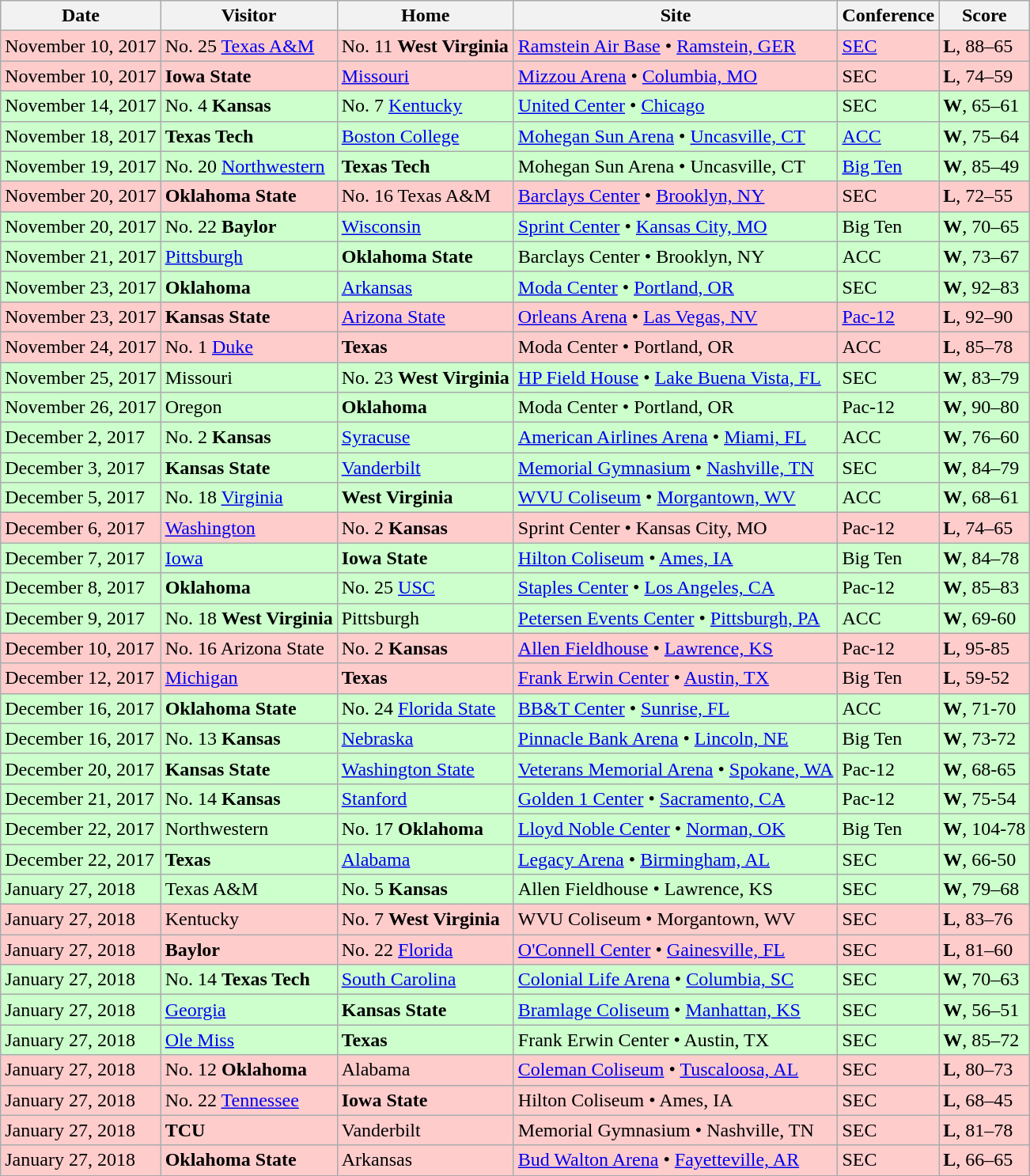<table class="wikitable">
<tr>
<th>Date</th>
<th>Visitor</th>
<th>Home</th>
<th>Site</th>
<th>Conference</th>
<th>Score</th>
</tr>
<tr bgcolor=ffcccc>
<td>November 10, 2017</td>
<td>No. 25 <a href='#'>Texas A&M</a></td>
<td>No. 11 <strong>West Virginia</strong></td>
<td><a href='#'>Ramstein Air Base</a> • <a href='#'>Ramstein, GER</a></td>
<td><a href='#'>SEC</a></td>
<td><strong>L</strong>, 88–65</td>
</tr>
<tr bgcolor=ffcccc>
<td>November 10, 2017</td>
<td><strong>Iowa State</strong></td>
<td><a href='#'>Missouri</a></td>
<td><a href='#'>Mizzou Arena</a> • <a href='#'>Columbia, MO</a></td>
<td>SEC</td>
<td><strong>L</strong>, 74–59</td>
</tr>
<tr bgcolor=ccffcc>
<td>November 14, 2017</td>
<td>No. 4 <strong>Kansas</strong></td>
<td>No. 7 <a href='#'>Kentucky</a></td>
<td><a href='#'>United Center</a> • <a href='#'>Chicago</a></td>
<td>SEC</td>
<td><strong>W</strong>, 65–61</td>
</tr>
<tr bgcolor=ccffcc>
<td>November 18, 2017</td>
<td><strong>Texas Tech</strong></td>
<td><a href='#'>Boston College</a></td>
<td><a href='#'>Mohegan Sun Arena</a> • <a href='#'>Uncasville, CT</a></td>
<td><a href='#'>ACC</a></td>
<td><strong>W</strong>, 75–64</td>
</tr>
<tr bgcolor=ccffcc>
<td>November 19, 2017</td>
<td>No. 20 <a href='#'>Northwestern</a></td>
<td><strong>Texas Tech</strong></td>
<td>Mohegan Sun Arena • Uncasville, CT</td>
<td><a href='#'>Big Ten</a></td>
<td><strong>W</strong>, 85–49</td>
</tr>
<tr bgcolor=ffcccc>
<td>November 20, 2017</td>
<td><strong>Oklahoma State</strong></td>
<td>No. 16 Texas A&M</td>
<td><a href='#'>Barclays Center</a> • <a href='#'>Brooklyn, NY</a></td>
<td>SEC</td>
<td><strong>L</strong>, 72–55</td>
</tr>
<tr bgcolor=ccffcc>
<td>November 20, 2017</td>
<td>No. 22 <strong>Baylor</strong></td>
<td><a href='#'>Wisconsin</a></td>
<td><a href='#'>Sprint Center</a> • <a href='#'>Kansas City, MO</a></td>
<td>Big Ten</td>
<td><strong>W</strong>, 70–65</td>
</tr>
<tr bgcolor=ccffcc>
<td>November 21, 2017</td>
<td><a href='#'>Pittsburgh</a></td>
<td><strong>Oklahoma State</strong></td>
<td>Barclays Center • Brooklyn, NY</td>
<td>ACC</td>
<td><strong>W</strong>, 73–67</td>
</tr>
<tr bgcolor=ccffcc>
<td>November 23, 2017</td>
<td><strong>Oklahoma</strong></td>
<td><a href='#'>Arkansas</a></td>
<td><a href='#'>Moda Center</a> • <a href='#'>Portland, OR</a></td>
<td>SEC</td>
<td><strong>W</strong>, 92–83</td>
</tr>
<tr bgcolor=ffcccc>
<td>November 23, 2017</td>
<td><strong>Kansas State</strong></td>
<td><a href='#'>Arizona State</a></td>
<td><a href='#'>Orleans Arena</a> • <a href='#'>Las Vegas, NV</a></td>
<td><a href='#'>Pac-12</a></td>
<td><strong>L</strong>, 92–90</td>
</tr>
<tr bgcolor=ffcccc>
<td>November 24, 2017</td>
<td>No. 1 <a href='#'>Duke</a></td>
<td><strong>Texas</strong></td>
<td>Moda Center • Portland, OR</td>
<td>ACC</td>
<td><strong>L</strong>, 85–78</td>
</tr>
<tr bgcolor=ccffcc>
<td>November 25, 2017</td>
<td>Missouri</td>
<td>No. 23 <strong>West Virginia</strong></td>
<td><a href='#'>HP Field House</a> • <a href='#'>Lake Buena Vista, FL</a></td>
<td>SEC</td>
<td><strong>W</strong>, 83–79</td>
</tr>
<tr bgcolor=ccffcc>
<td>November 26, 2017</td>
<td>Oregon</td>
<td><strong>Oklahoma</strong></td>
<td>Moda Center • Portland, OR</td>
<td>Pac-12</td>
<td><strong>W</strong>, 90–80</td>
</tr>
<tr bgcolor=ccffcc>
<td>December 2, 2017</td>
<td>No. 2 <strong>Kansas</strong></td>
<td><a href='#'>Syracuse</a></td>
<td><a href='#'>American Airlines Arena</a> • <a href='#'>Miami, FL</a></td>
<td>ACC</td>
<td><strong>W</strong>, 76–60</td>
</tr>
<tr bgcolor=ccffcc>
<td>December 3, 2017</td>
<td><strong>Kansas State</strong></td>
<td><a href='#'>Vanderbilt</a></td>
<td><a href='#'>Memorial Gymnasium</a> • <a href='#'>Nashville, TN</a></td>
<td>SEC</td>
<td><strong>W</strong>, 84–79</td>
</tr>
<tr bgcolor=ccffcc>
<td>December 5, 2017</td>
<td>No. 18 <a href='#'>Virginia</a></td>
<td><strong>West Virginia</strong></td>
<td><a href='#'>WVU Coliseum</a> • <a href='#'>Morgantown, WV</a></td>
<td>ACC</td>
<td><strong>W</strong>, 68–61</td>
</tr>
<tr bgcolor=ffcccc>
<td>December 6, 2017</td>
<td><a href='#'>Washington</a></td>
<td>No. 2 <strong>Kansas</strong></td>
<td>Sprint Center • Kansas City, MO</td>
<td>Pac-12</td>
<td><strong>L</strong>, 74–65</td>
</tr>
<tr bgcolor=ccffcc>
<td>December 7, 2017</td>
<td><a href='#'>Iowa</a></td>
<td><strong>Iowa State</strong></td>
<td><a href='#'>Hilton Coliseum</a> • <a href='#'>Ames, IA</a></td>
<td>Big Ten</td>
<td><strong>W</strong>, 84–78</td>
</tr>
<tr bgcolor=ccffcc>
<td>December 8, 2017</td>
<td><strong>Oklahoma</strong></td>
<td>No. 25 <a href='#'>USC</a></td>
<td><a href='#'>Staples Center</a> • <a href='#'>Los Angeles, CA</a></td>
<td>Pac-12</td>
<td><strong>W</strong>, 85–83</td>
</tr>
<tr bgcolor=ccffcc>
<td>December 9, 2017</td>
<td>No. 18 <strong>West Virginia</strong></td>
<td>Pittsburgh</td>
<td><a href='#'>Petersen Events Center</a> • <a href='#'>Pittsburgh, PA</a></td>
<td>ACC</td>
<td><strong>W</strong>, 69-60</td>
</tr>
<tr bgcolor=ffcccc>
<td>December 10, 2017</td>
<td>No. 16 Arizona State</td>
<td>No. 2 <strong>Kansas</strong></td>
<td><a href='#'>Allen Fieldhouse</a> • <a href='#'>Lawrence, KS</a></td>
<td>Pac-12</td>
<td><strong>L</strong>, 95-85</td>
</tr>
<tr bgcolor=ffcccc>
<td>December 12, 2017</td>
<td><a href='#'>Michigan</a></td>
<td><strong>Texas</strong></td>
<td><a href='#'>Frank Erwin Center</a> • <a href='#'>Austin, TX</a></td>
<td>Big Ten</td>
<td><strong>L</strong>, 59-52</td>
</tr>
<tr bgcolor=ccffcc>
<td>December 16, 2017</td>
<td><strong>Oklahoma State</strong></td>
<td>No. 24 <a href='#'>Florida State</a></td>
<td><a href='#'>BB&T Center</a> • <a href='#'>Sunrise, FL</a></td>
<td>ACC</td>
<td><strong>W</strong>, 71-70</td>
</tr>
<tr bgcolor=ccffcc>
<td>December 16, 2017</td>
<td>No. 13 <strong>Kansas</strong></td>
<td><a href='#'>Nebraska</a></td>
<td><a href='#'>Pinnacle Bank Arena</a> • <a href='#'>Lincoln, NE</a></td>
<td>Big Ten</td>
<td><strong>W</strong>, 73-72</td>
</tr>
<tr bgcolor=ccffcc>
<td>December 20, 2017</td>
<td><strong>Kansas State</strong></td>
<td><a href='#'>Washington State</a></td>
<td><a href='#'>Veterans Memorial Arena</a> • <a href='#'>Spokane, WA</a></td>
<td>Pac-12</td>
<td><strong>W</strong>, 68-65</td>
</tr>
<tr bgcolor=ccffcc>
<td>December 21, 2017</td>
<td>No. 14 <strong>Kansas</strong></td>
<td><a href='#'>Stanford</a></td>
<td><a href='#'>Golden 1 Center</a> • <a href='#'>Sacramento, CA</a></td>
<td>Pac-12</td>
<td><strong>W</strong>, 75-54</td>
</tr>
<tr bgcolor=ccffcc>
<td>December 22, 2017</td>
<td>Northwestern</td>
<td>No. 17 <strong>Oklahoma</strong></td>
<td><a href='#'>Lloyd Noble Center</a> • <a href='#'>Norman, OK</a></td>
<td>Big Ten</td>
<td><strong>W</strong>, 104-78</td>
</tr>
<tr bgcolor=ccffcc>
<td>December 22, 2017</td>
<td><strong>Texas</strong></td>
<td><a href='#'>Alabama</a></td>
<td><a href='#'>Legacy Arena</a> • <a href='#'>Birmingham, AL</a></td>
<td>SEC</td>
<td><strong>W</strong>, 66-50</td>
</tr>
<tr bgcolor=ccffcc>
<td>January 27, 2018</td>
<td>Texas A&M</td>
<td>No. 5 <strong>Kansas</strong></td>
<td>Allen Fieldhouse • Lawrence, KS</td>
<td>SEC</td>
<td><strong>W</strong>, 79–68</td>
</tr>
<tr bgcolor=ffcccc>
<td>January 27, 2018</td>
<td>Kentucky</td>
<td>No. 7 <strong>West Virginia</strong></td>
<td>WVU Coliseum • Morgantown, WV</td>
<td>SEC</td>
<td><strong>L</strong>, 83–76</td>
</tr>
<tr bgcolor=ffcccc>
<td>January 27, 2018</td>
<td><strong>Baylor</strong></td>
<td>No. 22 <a href='#'>Florida</a></td>
<td><a href='#'>O'Connell Center</a> • <a href='#'>Gainesville, FL</a></td>
<td>SEC</td>
<td><strong>L</strong>, 81–60</td>
</tr>
<tr bgcolor=ccffcc>
<td>January 27, 2018</td>
<td>No. 14 <strong>Texas Tech</strong></td>
<td><a href='#'>South Carolina</a></td>
<td><a href='#'>Colonial Life Arena</a> • <a href='#'>Columbia, SC</a></td>
<td>SEC</td>
<td><strong>W</strong>, 70–63</td>
</tr>
<tr bgcolor=ccffcc>
<td>January 27, 2018</td>
<td><a href='#'>Georgia</a></td>
<td><strong>Kansas State</strong></td>
<td><a href='#'>Bramlage Coliseum</a> • <a href='#'>Manhattan, KS</a></td>
<td>SEC</td>
<td><strong>W</strong>, 56–51</td>
</tr>
<tr bgcolor=ccffcc>
<td>January 27, 2018</td>
<td><a href='#'>Ole Miss</a></td>
<td><strong>Texas</strong></td>
<td>Frank Erwin Center • Austin, TX</td>
<td>SEC</td>
<td><strong>W</strong>, 85–72</td>
</tr>
<tr bgcolor=ffcccc>
<td>January 27, 2018</td>
<td>No. 12 <strong>Oklahoma</strong></td>
<td>Alabama</td>
<td><a href='#'>Coleman Coliseum</a> • <a href='#'>Tuscaloosa, AL</a></td>
<td>SEC</td>
<td><strong>L</strong>, 80–73</td>
</tr>
<tr bgcolor=ffcccc>
<td>January 27, 2018</td>
<td>No. 22 <a href='#'>Tennessee</a></td>
<td><strong>Iowa State</strong></td>
<td>Hilton Coliseum • Ames, IA</td>
<td>SEC</td>
<td><strong>L</strong>, 68–45</td>
</tr>
<tr bgcolor=ffcccc>
<td>January 27, 2018</td>
<td><strong>TCU</strong></td>
<td>Vanderbilt</td>
<td>Memorial Gymnasium • Nashville, TN</td>
<td>SEC</td>
<td><strong>L</strong>, 81–78</td>
</tr>
<tr bgcolor=ffcccc>
<td>January 27, 2018</td>
<td><strong>Oklahoma State</strong></td>
<td>Arkansas</td>
<td><a href='#'>Bud Walton Arena</a> • <a href='#'>Fayetteville, AR</a></td>
<td>SEC</td>
<td><strong>L</strong>, 66–65</td>
</tr>
</table>
